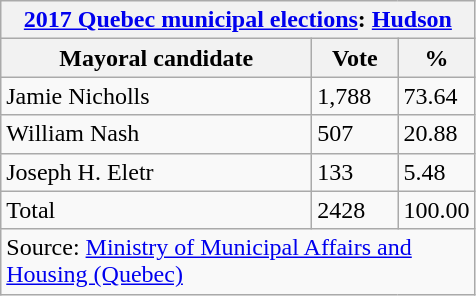<table class="wikitable" with="auto">
<tr>
<th colspan="60"><a href='#'>2017 Quebec municipal elections</a>: <a href='#'>Hudson</a></th>
</tr>
<tr>
<th bgcolor="#DDDDFF" width="200px">Mayoral candidate</th>
<th bgcolor="#DDDDFF" width="50px">Vote</th>
<th bgcolor="#DDDDFF" width="30px">%</th>
</tr>
<tr>
<td>Jamie Nicholls</td>
<td>1,788</td>
<td>73.64</td>
</tr>
<tr>
<td>William Nash</td>
<td>507</td>
<td>20.88</td>
</tr>
<tr>
<td>Joseph H. Eletr</td>
<td>133</td>
<td>5.48</td>
</tr>
<tr>
<td>Total</td>
<td>2428</td>
<td>100.00</td>
</tr>
<tr>
<td colspan="60">Source: <a href='#'>Ministry of Municipal Affairs and Housing (Quebec)</a></td>
</tr>
</table>
